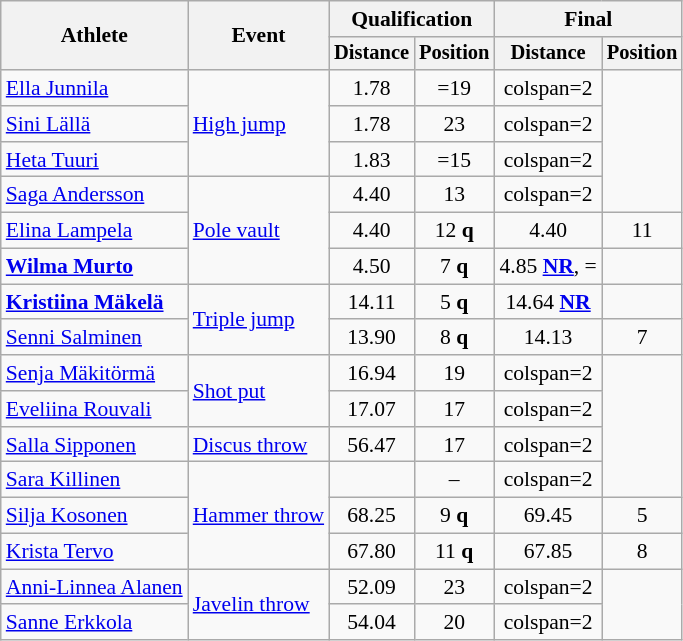<table class="wikitable" style="font-size:90%">
<tr>
<th rowspan="2">Athlete</th>
<th rowspan="2">Event</th>
<th colspan="2">Qualification</th>
<th colspan="2">Final</th>
</tr>
<tr style="font-size:95%">
<th>Distance</th>
<th>Position</th>
<th>Distance</th>
<th>Position</th>
</tr>
<tr align="center">
<td align="left"><a href='#'>Ella Junnila</a></td>
<td rowspan="3" align="left"><a href='#'>High jump</a></td>
<td>1.78</td>
<td>=19</td>
<td>colspan=2 </td>
</tr>
<tr align="center">
<td align="left"><a href='#'>Sini Lällä</a></td>
<td>1.78</td>
<td>23</td>
<td>colspan=2 </td>
</tr>
<tr align="center">
<td align="left"><a href='#'>Heta Tuuri</a></td>
<td>1.83</td>
<td>=15</td>
<td>colspan=2 </td>
</tr>
<tr align="center">
<td align="left"><a href='#'>Saga Andersson</a></td>
<td rowspan="3" align="left"><a href='#'>Pole vault</a></td>
<td>4.40</td>
<td>13</td>
<td>colspan=2 </td>
</tr>
<tr align="center">
<td align="left"><a href='#'>Elina Lampela</a></td>
<td>4.40</td>
<td>12 <strong>q</strong></td>
<td>4.40</td>
<td>11</td>
</tr>
<tr align="center">
<td align="left"><strong><a href='#'>Wilma Murto</a></strong></td>
<td>4.50</td>
<td>7 <strong>q</strong></td>
<td>4.85 <strong><a href='#'>NR</a></strong>, =</td>
<td></td>
</tr>
<tr align="center">
<td align="left"><strong><a href='#'>Kristiina Mäkelä</a></strong></td>
<td rowspan="2" align="left"><a href='#'>Triple jump</a></td>
<td>14.11</td>
<td>5 <strong>q</strong></td>
<td>14.64 <strong><a href='#'>NR</a></strong></td>
<td></td>
</tr>
<tr align="center">
<td align="left"><a href='#'>Senni Salminen</a></td>
<td>13.90</td>
<td>8 <strong>q</strong></td>
<td>14.13</td>
<td>7</td>
</tr>
<tr align="center">
<td align="left"><a href='#'>Senja Mäkitörmä</a></td>
<td rowspan="2" align="left"><a href='#'>Shot put</a></td>
<td>16.94</td>
<td>19</td>
<td>colspan=2 </td>
</tr>
<tr align="center">
<td align="left"><a href='#'>Eveliina Rouvali</a></td>
<td>17.07</td>
<td>17</td>
<td>colspan=2 </td>
</tr>
<tr align="center">
<td align="left"><a href='#'>Salla Sipponen</a></td>
<td align="left"><a href='#'>Discus throw</a></td>
<td>56.47</td>
<td>17</td>
<td>colspan=2 </td>
</tr>
<tr align="center">
<td align="left"><a href='#'>Sara Killinen</a></td>
<td rowspan="3" align="left"><a href='#'>Hammer throw</a></td>
<td></td>
<td>–</td>
<td>colspan=2 </td>
</tr>
<tr align="center">
<td align="left"><a href='#'>Silja Kosonen</a></td>
<td>68.25</td>
<td>9 <strong>q</strong></td>
<td>69.45</td>
<td>5</td>
</tr>
<tr align="center">
<td align="left"><a href='#'>Krista Tervo</a></td>
<td>67.80</td>
<td>11 <strong>q</strong></td>
<td>67.85</td>
<td>8</td>
</tr>
<tr align="center">
<td align="left"><a href='#'>Anni-Linnea Alanen</a></td>
<td rowspan="2" align="left"><a href='#'>Javelin throw</a></td>
<td>52.09</td>
<td>23</td>
<td>colspan=2 </td>
</tr>
<tr align="center">
<td align="left"><a href='#'>Sanne Erkkola</a></td>
<td>54.04</td>
<td>20</td>
<td>colspan=2 </td>
</tr>
</table>
